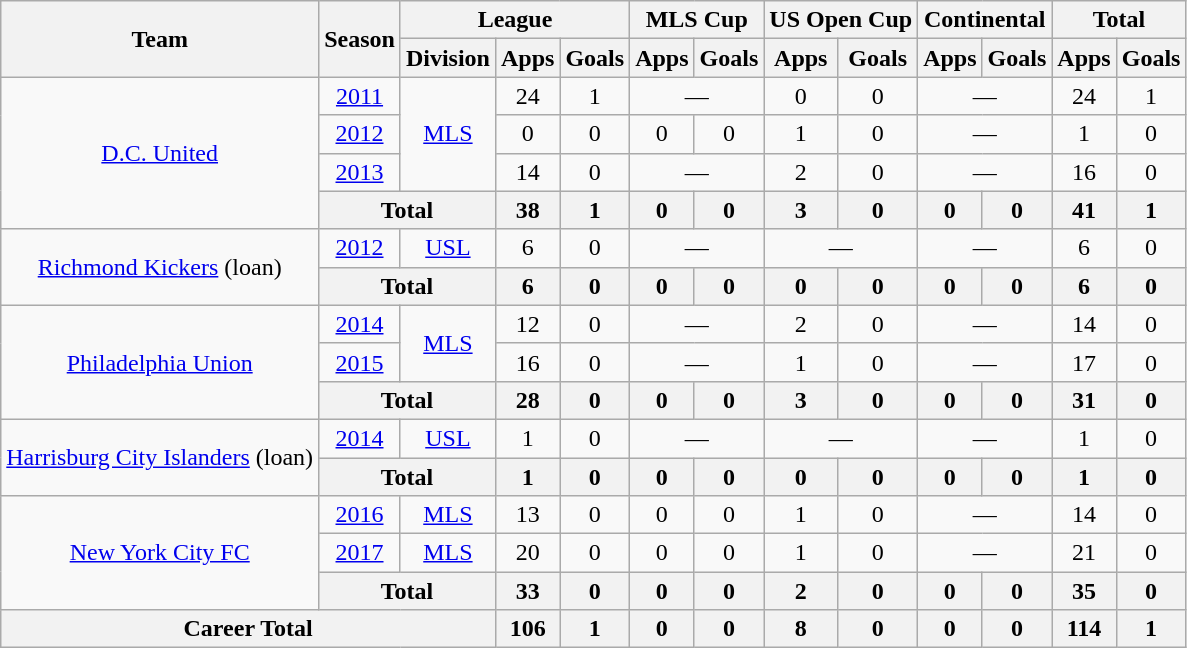<table class="wikitable" style="text-align: center;">
<tr>
<th rowspan="2">Team</th>
<th rowspan="2">Season</th>
<th colspan="3">League</th>
<th colspan="2">MLS Cup</th>
<th colspan="2">US Open Cup</th>
<th colspan="2">Continental</th>
<th colspan="2">Total</th>
</tr>
<tr>
<th>Division</th>
<th>Apps</th>
<th>Goals</th>
<th>Apps</th>
<th>Goals</th>
<th>Apps</th>
<th>Goals</th>
<th>Apps</th>
<th>Goals</th>
<th>Apps</th>
<th>Goals</th>
</tr>
<tr>
<td rowspan="4"><a href='#'>D.C. United</a></td>
<td><a href='#'>2011</a></td>
<td rowspan="3"><a href='#'>MLS</a></td>
<td>24</td>
<td>1</td>
<td colspan="2">—</td>
<td>0</td>
<td>0</td>
<td colspan="2">—</td>
<td>24</td>
<td>1</td>
</tr>
<tr>
<td><a href='#'>2012</a></td>
<td>0</td>
<td>0</td>
<td>0</td>
<td>0</td>
<td>1</td>
<td>0</td>
<td colspan="2">—</td>
<td>1</td>
<td>0</td>
</tr>
<tr>
<td><a href='#'>2013</a></td>
<td>14</td>
<td>0</td>
<td colspan="2">—</td>
<td>2</td>
<td>0</td>
<td colspan="2">—</td>
<td>16</td>
<td>0</td>
</tr>
<tr>
<th colspan="2">Total</th>
<th>38</th>
<th>1</th>
<th>0</th>
<th>0</th>
<th>3</th>
<th>0</th>
<th>0</th>
<th>0</th>
<th>41</th>
<th>1</th>
</tr>
<tr>
<td rowspan="2"><a href='#'>Richmond Kickers</a> (loan)</td>
<td><a href='#'>2012</a></td>
<td><a href='#'>USL</a></td>
<td>6</td>
<td>0</td>
<td colspan="2">—</td>
<td colspan="2">—</td>
<td colspan="2">—</td>
<td>6</td>
<td>0</td>
</tr>
<tr>
<th colspan="2">Total</th>
<th>6</th>
<th>0</th>
<th>0</th>
<th>0</th>
<th>0</th>
<th>0</th>
<th>0</th>
<th>0</th>
<th>6</th>
<th>0</th>
</tr>
<tr>
<td rowspan="3"><a href='#'>Philadelphia Union</a></td>
<td><a href='#'>2014</a></td>
<td rowspan="2"><a href='#'>MLS</a></td>
<td>12</td>
<td>0</td>
<td colspan="2">—</td>
<td>2</td>
<td>0</td>
<td colspan="2">—</td>
<td>14</td>
<td>0</td>
</tr>
<tr>
<td><a href='#'>2015</a></td>
<td>16</td>
<td>0</td>
<td colspan="2">—</td>
<td>1</td>
<td>0</td>
<td colspan="2">—</td>
<td>17</td>
<td>0</td>
</tr>
<tr>
<th colspan="2">Total</th>
<th>28</th>
<th>0</th>
<th>0</th>
<th>0</th>
<th>3</th>
<th>0</th>
<th>0</th>
<th>0</th>
<th>31</th>
<th>0</th>
</tr>
<tr>
<td rowspan="2"><a href='#'>Harrisburg City Islanders</a> (loan)</td>
<td><a href='#'>2014</a></td>
<td><a href='#'>USL</a></td>
<td>1</td>
<td>0</td>
<td colspan="2">—</td>
<td colspan="2">—</td>
<td colspan="2">—</td>
<td>1</td>
<td>0</td>
</tr>
<tr>
<th colspan="2">Total</th>
<th>1</th>
<th>0</th>
<th>0</th>
<th>0</th>
<th>0</th>
<th>0</th>
<th>0</th>
<th>0</th>
<th>1</th>
<th>0</th>
</tr>
<tr>
<td rowspan="3"><a href='#'>New York City FC</a></td>
<td><a href='#'>2016</a></td>
<td><a href='#'>MLS</a></td>
<td>13</td>
<td>0</td>
<td>0</td>
<td>0</td>
<td>1</td>
<td>0</td>
<td colspan="2">—</td>
<td>14</td>
<td>0</td>
</tr>
<tr>
<td><a href='#'>2017</a></td>
<td><a href='#'>MLS</a></td>
<td>20</td>
<td>0</td>
<td>0</td>
<td>0</td>
<td>1</td>
<td>0</td>
<td colspan="2">—</td>
<td>21</td>
<td>0</td>
</tr>
<tr>
<th colspan="2">Total</th>
<th>33</th>
<th>0</th>
<th>0</th>
<th>0</th>
<th>2</th>
<th>0</th>
<th>0</th>
<th>0</th>
<th>35</th>
<th>0</th>
</tr>
<tr>
<th colspan="3">Career Total</th>
<th>106</th>
<th>1</th>
<th>0</th>
<th>0</th>
<th>8</th>
<th>0</th>
<th>0</th>
<th>0</th>
<th>114</th>
<th>1</th>
</tr>
</table>
